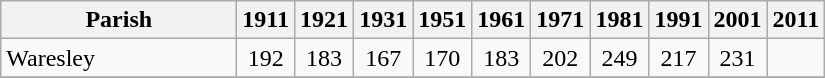<table class="wikitable" style="text-align: center;">
<tr>
<th width="150">Parish<br></th>
<th width="30">1911<br></th>
<th width="30">1921<br></th>
<th width="30">1931<br></th>
<th width="30">1951<br></th>
<th width="30">1961<br></th>
<th width="30">1971<br></th>
<th width="30">1981<br></th>
<th width="30">1991<br></th>
<th width="30">2001<br></th>
<th width="30">2011 <br></th>
</tr>
<tr>
<td align=left>Waresley</td>
<td align="center">192</td>
<td align="center">183</td>
<td align="center">167</td>
<td align="center">170</td>
<td align="center">183</td>
<td align="center">202</td>
<td align="center">249</td>
<td align="center">217</td>
<td align="center">231</td>
<td align="center"></td>
</tr>
<tr>
</tr>
</table>
